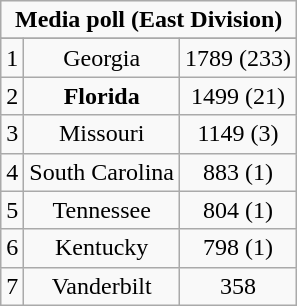<table class="wikitable" style="display: inline-table;">
<tr>
<td align="center" Colspan="3"><strong>Media poll (East Division)</strong></td>
</tr>
<tr align="center">
</tr>
<tr align="center">
<td>1</td>
<td>Georgia</td>
<td>1789 (233)</td>
</tr>
<tr align="center">
<td>2</td>
<td><strong>Florida</strong></td>
<td>1499 (21)</td>
</tr>
<tr align="center">
<td>3</td>
<td>Missouri</td>
<td>1149 (3)</td>
</tr>
<tr align="center">
<td>4</td>
<td>South Carolina</td>
<td>883 (1)</td>
</tr>
<tr align="center">
<td>5</td>
<td>Tennessee</td>
<td>804 (1)</td>
</tr>
<tr align="center">
<td>6</td>
<td>Kentucky</td>
<td>798 (1)</td>
</tr>
<tr align="center">
<td>7</td>
<td>Vanderbilt</td>
<td>358</td>
</tr>
</table>
